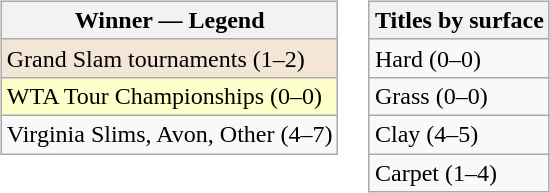<table>
<tr valign=top>
<td><br><table class="wikitable sortable mw-collapsible mw-collapsed">
<tr>
<th>Winner — Legend</th>
</tr>
<tr>
<td bgcolor=#f3e6d7>Grand Slam tournaments (1–2)</td>
</tr>
<tr>
<td bgcolor=#ffffcc>WTA Tour Championships (0–0)</td>
</tr>
<tr>
<td>Virginia Slims, Avon, Other (4–7)</td>
</tr>
</table>
</td>
<td><br><table class="wikitable sortable mw-collapsible mw-collapsed">
<tr>
<th>Titles by surface</th>
</tr>
<tr>
<td>Hard (0–0)</td>
</tr>
<tr>
<td>Grass (0–0)</td>
</tr>
<tr>
<td>Clay (4–5)</td>
</tr>
<tr>
<td>Carpet (1–4)</td>
</tr>
</table>
</td>
</tr>
</table>
